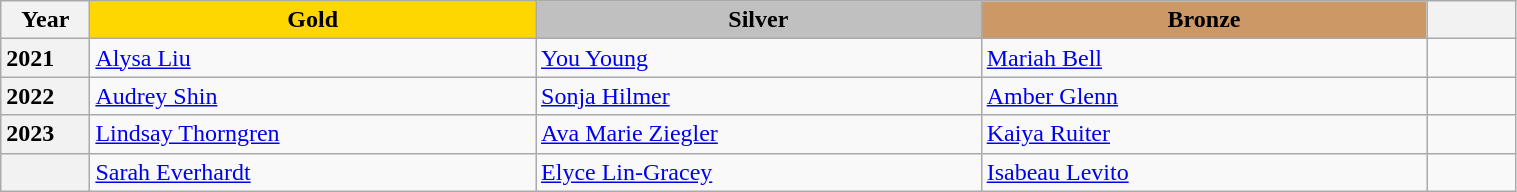<table class="wikitable unsortable" style="text-align:left; width:80%">
<tr>
<th scope="col" style="text-align:center; width:5%">Year</th>
<th scope="col" style="text-align:center; width:25%; background:gold">Gold</th>
<th scope="col" style="text-align:center; width:25%; background:silver">Silver</th>
<th scope="col" style="text-align:center; width:25%; background:#c96">Bronze</th>
<th scope="col" style="text-align:center; width:5%"></th>
</tr>
<tr>
<th scope="row" style="text-align:left">2021</th>
<td> <a href='#'>Alysa Liu</a></td>
<td> <a href='#'>You Young</a></td>
<td> <a href='#'>Mariah Bell</a></td>
<td></td>
</tr>
<tr>
<th scope="row" style="text-align:left">2022</th>
<td> <a href='#'>Audrey Shin</a></td>
<td> <a href='#'>Sonja Hilmer</a></td>
<td> <a href='#'>Amber Glenn</a></td>
<td></td>
</tr>
<tr>
<th scope="row" style="text-align:left">2023</th>
<td> <a href='#'>Lindsay Thorngren</a></td>
<td> <a href='#'>Ava Marie Ziegler</a></td>
<td> <a href='#'>Kaiya Ruiter</a></td>
<td></td>
</tr>
<tr>
<th scope="row" style="text-align:left"></th>
<td> <a href='#'>Sarah Everhardt</a></td>
<td> <a href='#'>Elyce Lin-Gracey</a></td>
<td> <a href='#'>Isabeau Levito</a></td>
<td></td>
</tr>
</table>
